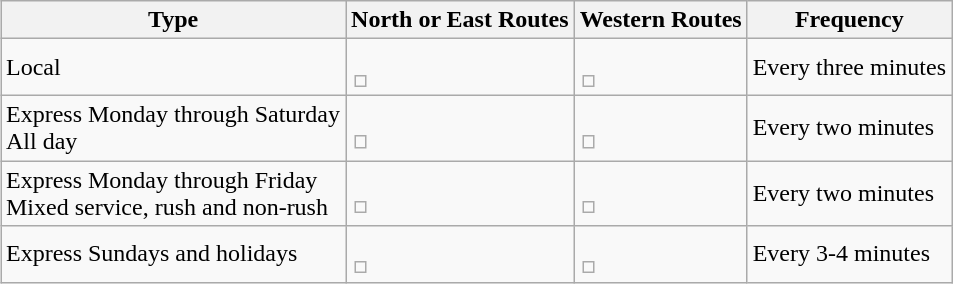<table class="wikitable" style="margin-left: auto; margin-right: auto; border: none;">
<tr>
<th>Type</th>
<th>North or East Routes</th>
<th>Western Routes</th>
<th>Frequency</th>
</tr>
<tr>
<td>Local</td>
<td><br><table style="border:0px;">
<tr>
<td></td>
</tr>
</table>
</td>
<td><br><table style="border:0px;">
<tr>
<td></td>
</tr>
</table>
</td>
<td>Every three minutes</td>
</tr>
<tr>
<td>Express Monday through Saturday<br>All day</td>
<td><br><table style="border:0px;">
<tr>
<td></td>
</tr>
</table>
</td>
<td><br><table style="border:0px;">
<tr>
<td></td>
</tr>
</table>
</td>
<td>Every two minutes</td>
</tr>
<tr>
<td>Express Monday through Friday<br>Mixed service, rush and non-rush</td>
<td><br><table style="border:0px;">
<tr>
<td></td>
</tr>
</table>
</td>
<td><br><table style="border:0px;">
<tr>
<td></td>
</tr>
</table>
</td>
<td>Every two minutes</td>
</tr>
<tr>
<td>Express Sundays and holidays</td>
<td><br><table style="border:0px;">
<tr>
<td></td>
</tr>
</table>
</td>
<td><br><table style="border:0px;">
<tr>
<td></td>
</tr>
</table>
</td>
<td>Every 3-4 minutes</td>
</tr>
</table>
